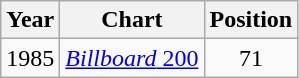<table class="wikitable">
<tr>
<th>Year</th>
<th>Chart</th>
<th>Position</th>
</tr>
<tr>
<td>1985</td>
<td><a href='#'><em>Billboard</em> 200</a></td>
<td align="center">71</td>
</tr>
</table>
